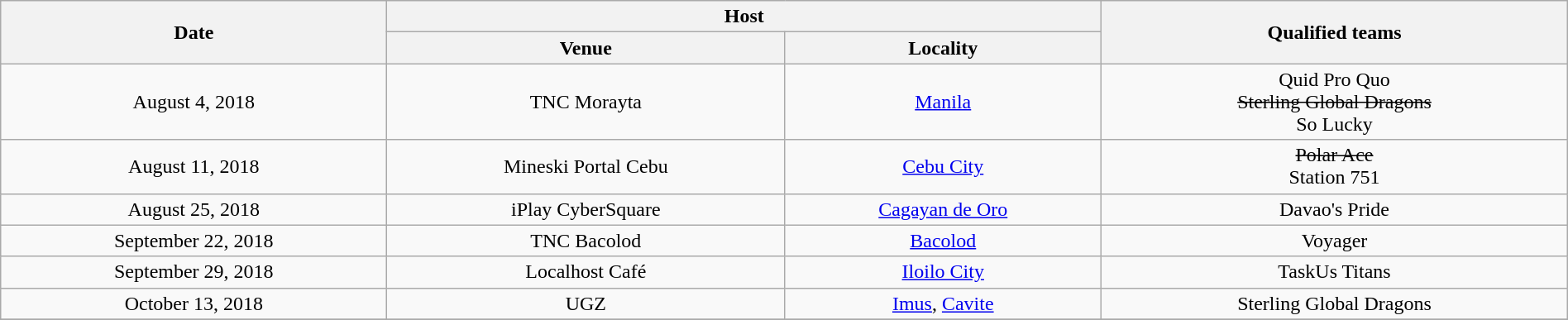<table class="wikitable collapsible" style="text-align: center;" width=100%>
<tr>
<th rowspan=2>Date</th>
<th colspan=2>Host</th>
<th rowspan=2>Qualified teams</th>
</tr>
<tr>
<th>Venue</th>
<th>Locality</th>
</tr>
<tr>
<td>August 4, 2018</td>
<td>TNC Morayta</td>
<td><a href='#'>Manila</a></td>
<td>Quid Pro Quo<br><s>Sterling Global Dragons</s><br>So Lucky</td>
</tr>
<tr>
<td>August 11, 2018</td>
<td>Mineski Portal Cebu</td>
<td><a href='#'>Cebu City</a></td>
<td><s>Polar Ace</s><br>Station 751</td>
</tr>
<tr>
<td>August 25, 2018</td>
<td>iPlay CyberSquare</td>
<td><a href='#'>Cagayan de Oro</a></td>
<td>Davao's Pride</td>
</tr>
<tr>
<td>September 22, 2018</td>
<td>TNC Bacolod</td>
<td><a href='#'>Bacolod</a></td>
<td>Voyager</td>
</tr>
<tr>
<td>September 29, 2018</td>
<td>Localhost Café</td>
<td><a href='#'>Iloilo City</a></td>
<td>TaskUs Titans</td>
</tr>
<tr>
<td>October 13, 2018</td>
<td>UGZ</td>
<td><a href='#'>Imus</a>, <a href='#'>Cavite</a></td>
<td>Sterling Global Dragons</td>
</tr>
<tr>
</tr>
</table>
